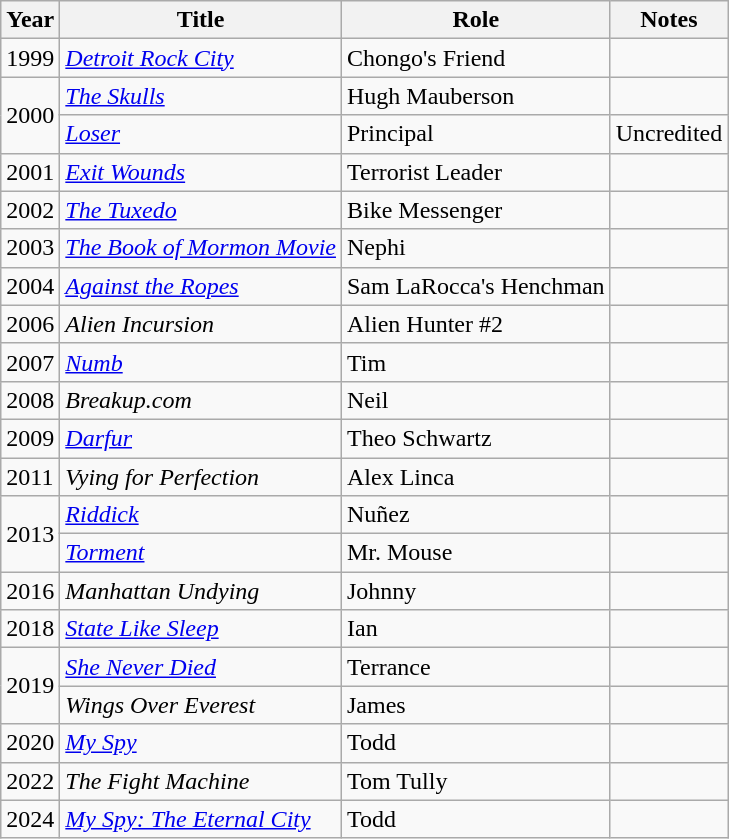<table class="wikitable sortable">
<tr>
<th>Year</th>
<th>Title</th>
<th>Role</th>
<th class="unsortable">Notes</th>
</tr>
<tr>
<td>1999</td>
<td><em><a href='#'>Detroit Rock City</a></em></td>
<td>Chongo's Friend</td>
<td></td>
</tr>
<tr>
<td rowspan="2">2000</td>
<td><em><a href='#'>The Skulls</a></em></td>
<td>Hugh Mauberson</td>
<td></td>
</tr>
<tr>
<td><em><a href='#'>Loser</a></em></td>
<td>Principal</td>
<td>Uncredited</td>
</tr>
<tr>
<td>2001</td>
<td><em><a href='#'>Exit Wounds</a></em></td>
<td>Terrorist Leader</td>
<td></td>
</tr>
<tr>
<td>2002</td>
<td><em><a href='#'>The Tuxedo</a></em></td>
<td>Bike Messenger</td>
<td></td>
</tr>
<tr>
<td>2003</td>
<td><em><a href='#'>The Book of Mormon Movie</a></em></td>
<td>Nephi</td>
<td></td>
</tr>
<tr>
<td>2004</td>
<td><em><a href='#'>Against the Ropes</a></em></td>
<td>Sam LaRocca's Henchman</td>
<td></td>
</tr>
<tr>
<td>2006</td>
<td><em>Alien Incursion</em></td>
<td>Alien Hunter #2</td>
<td></td>
</tr>
<tr>
<td>2007</td>
<td><em><a href='#'>Numb</a></em></td>
<td>Tim</td>
<td></td>
</tr>
<tr>
<td>2008</td>
<td><em>Breakup.com</em></td>
<td>Neil</td>
<td></td>
</tr>
<tr>
<td>2009</td>
<td><em><a href='#'>Darfur</a></em></td>
<td>Theo Schwartz</td>
<td></td>
</tr>
<tr>
<td>2011</td>
<td><em>Vying for Perfection</em></td>
<td>Alex Linca</td>
<td></td>
</tr>
<tr>
<td rowspan="2">2013</td>
<td><em><a href='#'>Riddick</a></em></td>
<td>Nuñez</td>
<td></td>
</tr>
<tr>
<td><em><a href='#'>Torment</a></em></td>
<td>Mr. Mouse</td>
<td></td>
</tr>
<tr>
<td>2016</td>
<td><em>Manhattan Undying</em></td>
<td>Johnny</td>
<td></td>
</tr>
<tr>
<td>2018</td>
<td><em><a href='#'>State Like Sleep</a></em></td>
<td>Ian</td>
<td></td>
</tr>
<tr>
<td rowspan="2">2019</td>
<td><em><a href='#'>She Never Died</a></em></td>
<td>Terrance</td>
<td></td>
</tr>
<tr>
<td><em>Wings Over Everest</em></td>
<td>James</td>
<td></td>
</tr>
<tr>
<td>2020</td>
<td><em><a href='#'>My Spy</a></em></td>
<td>Todd</td>
<td></td>
</tr>
<tr>
<td>2022</td>
<td><em>The Fight Machine</em></td>
<td>Tom Tully</td>
<td></td>
</tr>
<tr>
<td>2024</td>
<td><em><a href='#'>My Spy: The Eternal City</a></em></td>
<td>Todd</td>
<td></td>
</tr>
</table>
